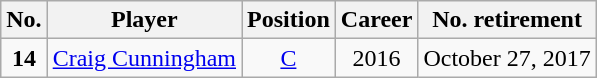<table class="wikitable" style="text-align:center">
<tr>
<th>No.</th>
<th>Player</th>
<th>Position</th>
<th>Career</th>
<th>No. retirement</th>
</tr>
<tr>
<td><strong>14</strong></td>
<td><a href='#'>Craig Cunningham</a></td>
<td><a href='#'>C</a></td>
<td>2016</td>
<td>October 27, 2017</td>
</tr>
</table>
